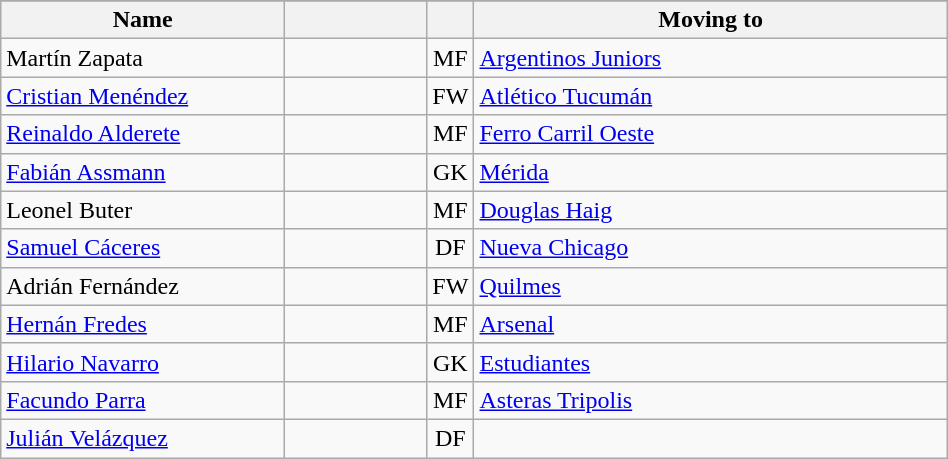<table class="wikitable" style="text-align: center; width:50%">
<tr>
</tr>
<tr>
<th width=30% align="center">Name</th>
<th width=15% align="center"></th>
<th width=5% align="center"></th>
<th width=50% align="center">Moving to</th>
</tr>
<tr>
<td align=left>Martín Zapata</td>
<td></td>
<td>MF</td>
<td align=left> <a href='#'>Argentinos Juniors</a></td>
</tr>
<tr>
<td align=left><a href='#'>Cristian Menéndez</a></td>
<td></td>
<td>FW</td>
<td align=left> <a href='#'>Atlético Tucumán</a></td>
</tr>
<tr>
<td align=left><a href='#'>Reinaldo Alderete</a></td>
<td></td>
<td>MF</td>
<td align=left> <a href='#'>Ferro Carril Oeste</a></td>
</tr>
<tr>
<td align=left><a href='#'>Fabián Assmann</a></td>
<td></td>
<td>GK</td>
<td align=left> <a href='#'>Mérida</a></td>
</tr>
<tr>
<td align=left>Leonel Buter</td>
<td></td>
<td>MF</td>
<td align=left> <a href='#'>Douglas Haig</a></td>
</tr>
<tr>
<td align=left><a href='#'>Samuel Cáceres</a></td>
<td></td>
<td>DF</td>
<td align=left> <a href='#'>Nueva Chicago</a></td>
</tr>
<tr>
<td align=left>Adrián Fernández</td>
<td></td>
<td>FW</td>
<td align=left> <a href='#'>Quilmes</a></td>
</tr>
<tr>
<td align=left><a href='#'>Hernán Fredes</a></td>
<td></td>
<td>MF</td>
<td align=left> <a href='#'>Arsenal</a></td>
</tr>
<tr>
<td align=left><a href='#'>Hilario Navarro</a></td>
<td></td>
<td>GK</td>
<td align=left> <a href='#'>Estudiantes</a></td>
</tr>
<tr>
<td align=left><a href='#'>Facundo Parra</a></td>
<td></td>
<td>MF</td>
<td align=left> <a href='#'>Asteras Tripolis</a></td>
</tr>
<tr>
<td align=left><a href='#'>Julián Velázquez</a></td>
<td></td>
<td>DF</td>
<td align=left></td>
</tr>
</table>
